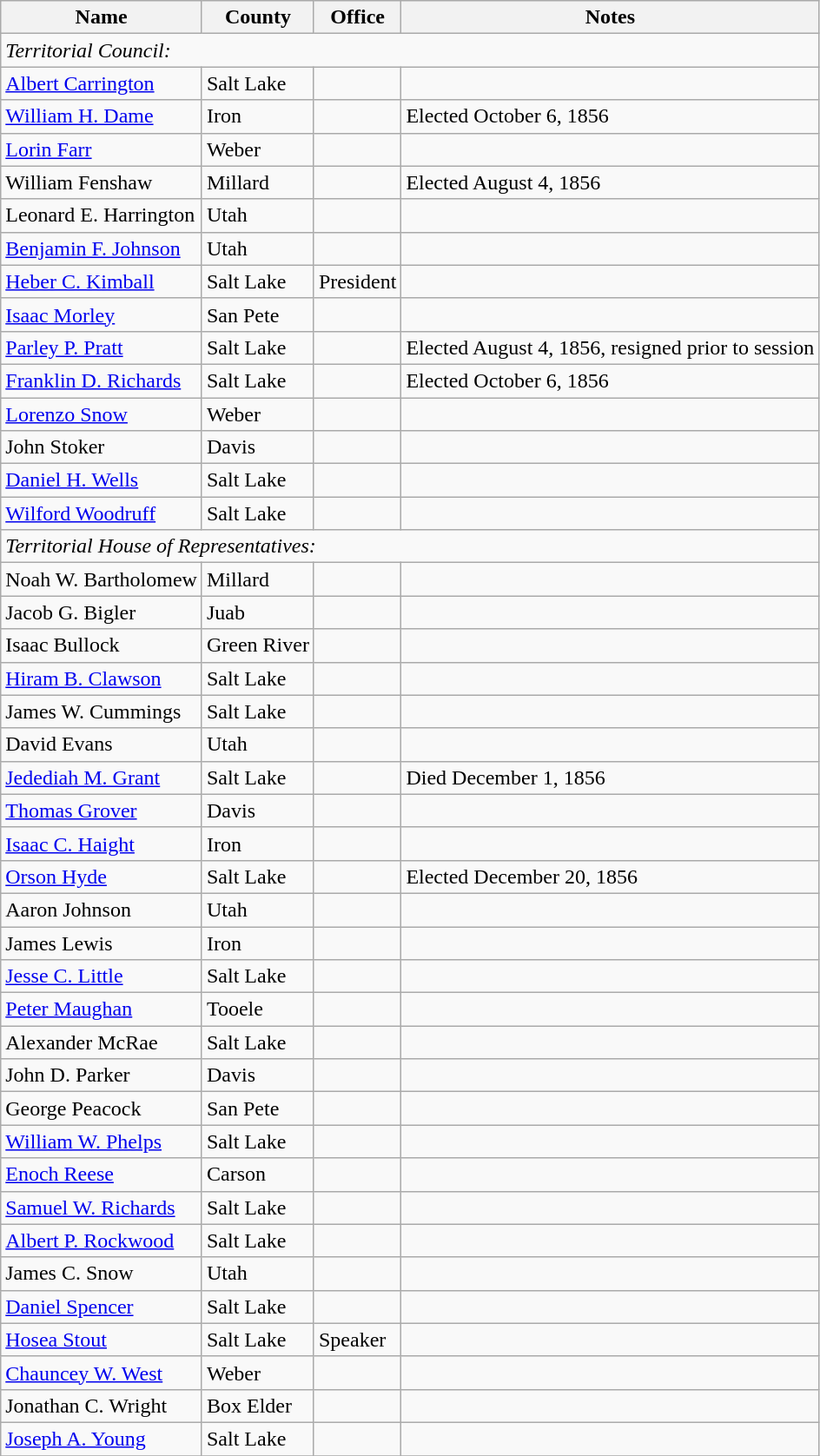<table class="wikitable">
<tr>
<th>Name</th>
<th>County</th>
<th>Office</th>
<th>Notes</th>
</tr>
<tr>
<td colspan=8><em>Territorial Council:</em></td>
</tr>
<tr>
<td><a href='#'>Albert Carrington</a></td>
<td>Salt Lake</td>
<td></td>
<td></td>
</tr>
<tr>
<td><a href='#'>William H. Dame</a></td>
<td>Iron</td>
<td></td>
<td>Elected October 6, 1856</td>
</tr>
<tr>
<td><a href='#'>Lorin Farr</a></td>
<td>Weber</td>
<td></td>
<td></td>
</tr>
<tr>
<td>William Fenshaw</td>
<td>Millard</td>
<td></td>
<td>Elected August 4, 1856</td>
</tr>
<tr>
<td>Leonard E. Harrington</td>
<td>Utah</td>
<td></td>
<td></td>
</tr>
<tr>
<td><a href='#'>Benjamin F. Johnson</a></td>
<td>Utah</td>
<td></td>
<td></td>
</tr>
<tr>
<td><a href='#'>Heber C. Kimball</a></td>
<td>Salt Lake</td>
<td>President</td>
<td></td>
</tr>
<tr>
<td><a href='#'>Isaac Morley</a></td>
<td>San Pete</td>
<td></td>
<td></td>
</tr>
<tr>
<td><a href='#'>Parley P. Pratt</a></td>
<td>Salt Lake</td>
<td></td>
<td>Elected August 4, 1856, resigned prior to session</td>
</tr>
<tr>
<td><a href='#'>Franklin D. Richards</a></td>
<td>Salt Lake</td>
<td></td>
<td>Elected October 6, 1856</td>
</tr>
<tr>
<td><a href='#'>Lorenzo Snow</a></td>
<td>Weber</td>
<td></td>
<td></td>
</tr>
<tr>
<td>John Stoker</td>
<td>Davis</td>
<td></td>
<td></td>
</tr>
<tr>
<td><a href='#'>Daniel H. Wells</a></td>
<td>Salt Lake</td>
<td></td>
<td></td>
</tr>
<tr>
<td><a href='#'>Wilford Woodruff</a></td>
<td>Salt Lake</td>
<td></td>
<td></td>
</tr>
<tr>
<td colspan=8><em>Territorial House of Representatives:</em></td>
</tr>
<tr>
<td>Noah W. Bartholomew</td>
<td>Millard</td>
<td></td>
<td></td>
</tr>
<tr>
<td>Jacob G. Bigler</td>
<td>Juab</td>
<td></td>
<td></td>
</tr>
<tr>
<td>Isaac Bullock</td>
<td>Green River</td>
<td></td>
<td></td>
</tr>
<tr>
<td><a href='#'>Hiram B. Clawson</a></td>
<td>Salt Lake</td>
<td></td>
<td></td>
</tr>
<tr>
<td>James W. Cummings</td>
<td>Salt Lake</td>
<td></td>
<td></td>
</tr>
<tr>
<td>David Evans</td>
<td>Utah</td>
<td></td>
<td></td>
</tr>
<tr>
<td><a href='#'>Jedediah M. Grant</a></td>
<td>Salt Lake</td>
<td></td>
<td>Died December 1, 1856</td>
</tr>
<tr>
<td><a href='#'>Thomas Grover</a></td>
<td>Davis</td>
<td></td>
<td></td>
</tr>
<tr>
<td><a href='#'>Isaac C. Haight</a></td>
<td>Iron</td>
<td></td>
<td></td>
</tr>
<tr>
<td><a href='#'>Orson Hyde</a></td>
<td>Salt Lake</td>
<td></td>
<td>Elected December 20, 1856</td>
</tr>
<tr>
<td>Aaron Johnson</td>
<td>Utah</td>
<td></td>
<td></td>
</tr>
<tr>
<td>James Lewis</td>
<td>Iron</td>
<td></td>
<td></td>
</tr>
<tr>
<td><a href='#'>Jesse C. Little</a></td>
<td>Salt Lake</td>
<td></td>
<td></td>
</tr>
<tr>
<td><a href='#'>Peter Maughan</a></td>
<td>Tooele</td>
<td></td>
<td></td>
</tr>
<tr>
<td>Alexander McRae</td>
<td>Salt Lake</td>
<td></td>
<td></td>
</tr>
<tr>
<td>John D. Parker</td>
<td>Davis</td>
<td></td>
<td></td>
</tr>
<tr>
<td>George Peacock</td>
<td>San Pete</td>
<td></td>
<td></td>
</tr>
<tr>
<td><a href='#'>William W. Phelps</a></td>
<td>Salt Lake</td>
<td></td>
<td></td>
</tr>
<tr>
<td><a href='#'>Enoch Reese</a></td>
<td>Carson</td>
<td></td>
<td></td>
</tr>
<tr>
<td><a href='#'>Samuel W. Richards</a></td>
<td>Salt Lake</td>
<td></td>
<td></td>
</tr>
<tr>
<td><a href='#'>Albert P. Rockwood</a></td>
<td>Salt Lake</td>
<td></td>
<td></td>
</tr>
<tr>
<td>James C. Snow</td>
<td>Utah</td>
<td></td>
<td></td>
</tr>
<tr>
<td><a href='#'>Daniel Spencer</a></td>
<td>Salt Lake</td>
<td></td>
<td></td>
</tr>
<tr>
<td><a href='#'>Hosea Stout</a></td>
<td>Salt Lake</td>
<td>Speaker</td>
<td></td>
</tr>
<tr>
<td><a href='#'>Chauncey W. West</a></td>
<td>Weber</td>
<td></td>
<td></td>
</tr>
<tr>
<td>Jonathan C. Wright</td>
<td>Box Elder</td>
<td></td>
<td></td>
</tr>
<tr>
<td><a href='#'>Joseph A. Young</a></td>
<td>Salt Lake</td>
<td></td>
<td></td>
</tr>
<tr>
</tr>
</table>
